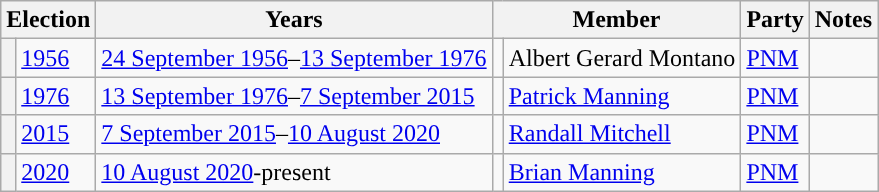<table class="wikitable sortable" style="valign:top">
<tr>
<th colspan="2">Election</th>
<th>Years</th>
<th colspan="2">Member</th>
<th>Party</th>
<th>Notes</th>
</tr>
<tr>
<th style="background-color: "></th>
<td><a href='#'>1956</a></td>
<td><a href='#'>24 September 1956</a>–<a href='#'>13 September 1976</a></td>
<td></td>
<td>Albert Gerard Montano</td>
<td><a href='#'>PNM</a></td>
<td></td>
</tr>
<tr>
<th style="background-color: "></th>
<td><a href='#'>1976</a></td>
<td><a href='#'>13 September 1976</a>–<a href='#'>7 September 2015</a></td>
<td></td>
<td><a href='#'>Patrick Manning</a></td>
<td><a href='#'>PNM</a></td>
<td></td>
</tr>
<tr>
<th style="background-color: "></th>
<td><a href='#'>2015</a></td>
<td><a href='#'>7 September 2015</a>–<a href='#'>10 August 2020</a></td>
<td></td>
<td><a href='#'>Randall Mitchell</a></td>
<td><a href='#'>PNM</a></td>
<td></td>
</tr>
<tr>
<th style="background-color: "></th>
<td><a href='#'>2020</a></td>
<td><a href='#'>10 August 2020</a>-present</td>
<td></td>
<td><a href='#'>Brian Manning</a></td>
<td><a href='#'>PNM</a></td>
<td></td>
</tr>
</table>
